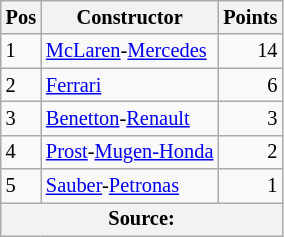<table class="wikitable" style="font-size: 85%;">
<tr>
<th>Pos</th>
<th>Constructor</th>
<th>Points</th>
</tr>
<tr>
<td>1</td>
<td> <a href='#'>McLaren</a>-<a href='#'>Mercedes</a></td>
<td align="right">14</td>
</tr>
<tr>
<td>2</td>
<td> <a href='#'>Ferrari</a></td>
<td align="right">6</td>
</tr>
<tr>
<td>3</td>
<td> <a href='#'>Benetton</a>-<a href='#'>Renault</a></td>
<td align="right">3</td>
</tr>
<tr>
<td>4</td>
<td> <a href='#'>Prost</a>-<a href='#'>Mugen-Honda</a></td>
<td align="right">2</td>
</tr>
<tr>
<td>5</td>
<td> <a href='#'>Sauber</a>-<a href='#'>Petronas</a></td>
<td align="right">1</td>
</tr>
<tr>
<th colspan=3>Source:</th>
</tr>
</table>
